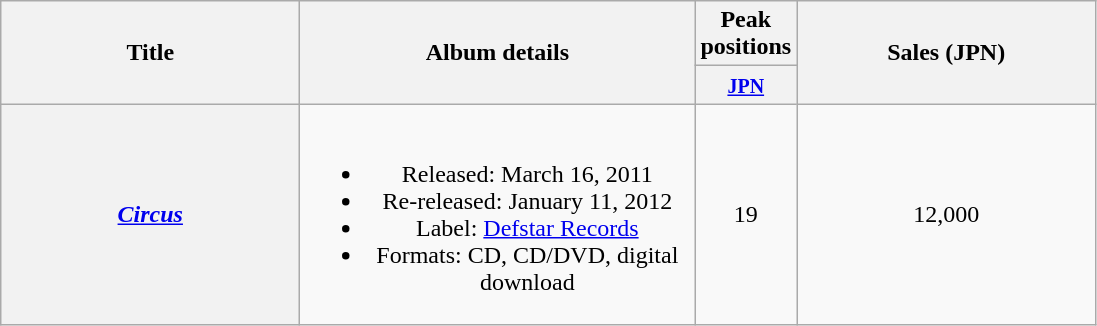<table class="wikitable plainrowheaders" style="text-align:center;">
<tr>
<th style="width:12em;" rowspan="2">Title</th>
<th style="width:16em;" rowspan="2">Album details</th>
<th colspan="1">Peak positions</th>
<th style="width:12em;" rowspan="2">Sales (JPN)</th>
</tr>
<tr>
<th style="width:2.5em;"><small><a href='#'>JPN</a></small><br></th>
</tr>
<tr>
<th scope="row"><em><a href='#'>Circus</a></em></th>
<td><br><ul><li>Released: March 16, 2011</li><li>Re-released: January 11, 2012</li><li>Label: <a href='#'>Defstar Records</a></li><li>Formats: CD, CD/DVD, digital download</li></ul></td>
<td>19</td>
<td>12,000</td>
</tr>
</table>
